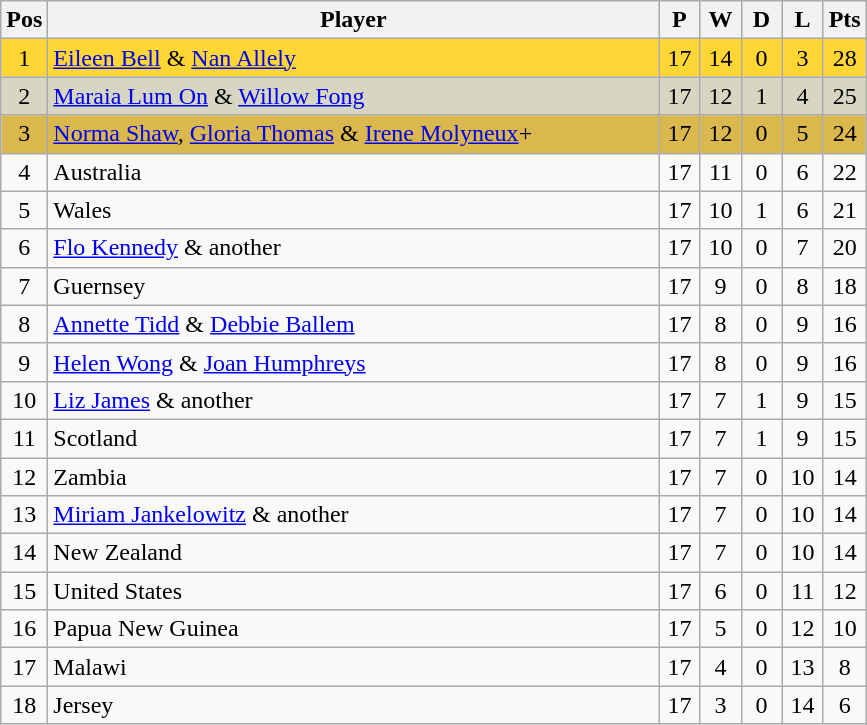<table class="wikitable" style="font-size: 100%">
<tr>
<th width=20>Pos</th>
<th width=400>Player</th>
<th width=20>P</th>
<th width=20>W</th>
<th width=20>D</th>
<th width=20>L</th>
<th width=20>Pts</th>
</tr>
<tr align=center style="background: #FFD633;">
<td>1</td>
<td align="left"> <a href='#'>Eileen Bell</a> & <a href='#'>Nan Allely</a></td>
<td>17</td>
<td>14</td>
<td>0</td>
<td>3</td>
<td>28</td>
</tr>
<tr align=center style="background: #D6D6C2;">
<td>2</td>
<td align="left"> <a href='#'>Maraia Lum On</a> & <a href='#'>Willow Fong</a></td>
<td>17</td>
<td>12</td>
<td>1</td>
<td>4</td>
<td>25</td>
</tr>
<tr align=center style="background: #DBB84D;">
<td>3</td>
<td align="left"> <a href='#'>Norma Shaw</a>, <a href='#'>Gloria Thomas</a> & <a href='#'>Irene Molyneux</a>+</td>
<td>17</td>
<td>12</td>
<td>0</td>
<td>5</td>
<td>24</td>
</tr>
<tr align=center>
<td>4</td>
<td align="left"> Australia</td>
<td>17</td>
<td>11</td>
<td>0</td>
<td>6</td>
<td>22</td>
</tr>
<tr align=center>
<td>5</td>
<td align="left"> Wales</td>
<td>17</td>
<td>10</td>
<td>1</td>
<td>6</td>
<td>21</td>
</tr>
<tr align=center>
<td>6</td>
<td align="left"> <a href='#'>Flo Kennedy</a> & another</td>
<td>17</td>
<td>10</td>
<td>0</td>
<td>7</td>
<td>20</td>
</tr>
<tr align=center>
<td>7</td>
<td align="left"> Guernsey</td>
<td>17</td>
<td>9</td>
<td>0</td>
<td>8</td>
<td>18</td>
</tr>
<tr align=center>
<td>8</td>
<td align="left"> <a href='#'>Annette Tidd</a> & <a href='#'>Debbie Ballem</a></td>
<td>17</td>
<td>8</td>
<td>0</td>
<td>9</td>
<td>16</td>
</tr>
<tr align=center>
<td>9</td>
<td align="left"> <a href='#'>Helen Wong</a> & <a href='#'>Joan Humphreys</a></td>
<td>17</td>
<td>8</td>
<td>0</td>
<td>9</td>
<td>16</td>
</tr>
<tr align=center>
<td>10</td>
<td align="left"> <a href='#'>Liz James</a> & another</td>
<td>17</td>
<td>7</td>
<td>1</td>
<td>9</td>
<td>15</td>
</tr>
<tr align=center>
<td>11</td>
<td align="left"> Scotland</td>
<td>17</td>
<td>7</td>
<td>1</td>
<td>9</td>
<td>15</td>
</tr>
<tr align=center>
<td>12</td>
<td align="left"> Zambia</td>
<td>17</td>
<td>7</td>
<td>0</td>
<td>10</td>
<td>14</td>
</tr>
<tr align=center>
<td>13</td>
<td align="left"> <a href='#'>Miriam Jankelowitz</a> & another</td>
<td>17</td>
<td>7</td>
<td>0</td>
<td>10</td>
<td>14</td>
</tr>
<tr align=center>
<td>14</td>
<td align="left"> New Zealand</td>
<td>17</td>
<td>7</td>
<td>0</td>
<td>10</td>
<td>14</td>
</tr>
<tr align=center>
<td>15</td>
<td align="left"> United States</td>
<td>17</td>
<td>6</td>
<td>0</td>
<td>11</td>
<td>12</td>
</tr>
<tr align=center>
<td>16</td>
<td align="left"> Papua New Guinea</td>
<td>17</td>
<td>5</td>
<td>0</td>
<td>12</td>
<td>10</td>
</tr>
<tr align=center>
<td>17</td>
<td align="left"> Malawi</td>
<td>17</td>
<td>4</td>
<td>0</td>
<td>13</td>
<td>8</td>
</tr>
<tr align=center>
<td>18</td>
<td align="left"> Jersey</td>
<td>17</td>
<td>3</td>
<td>0</td>
<td>14</td>
<td>6</td>
</tr>
</table>
